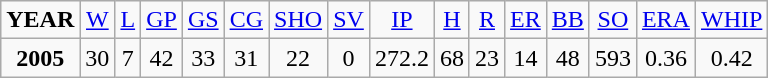<table class="wikitable">
<tr align=center>
<td><strong>YEAR</strong></td>
<td><a href='#'>W</a></td>
<td><a href='#'>L</a></td>
<td><a href='#'>GP</a></td>
<td><a href='#'>GS</a></td>
<td><a href='#'>CG</a></td>
<td><a href='#'>SHO</a></td>
<td><a href='#'>SV</a></td>
<td><a href='#'>IP</a></td>
<td><a href='#'>H</a></td>
<td><a href='#'>R</a></td>
<td><a href='#'>ER</a></td>
<td><a href='#'>BB</a></td>
<td><a href='#'>SO</a></td>
<td><a href='#'>ERA</a></td>
<td><a href='#'>WHIP</a></td>
</tr>
<tr align=center>
<td><strong>2005</strong></td>
<td>30</td>
<td>7</td>
<td>42</td>
<td>33</td>
<td>31</td>
<td>22</td>
<td>0</td>
<td>272.2</td>
<td>68</td>
<td>23</td>
<td>14</td>
<td>48</td>
<td>593</td>
<td>0.36</td>
<td>0.42</td>
</tr>
</table>
